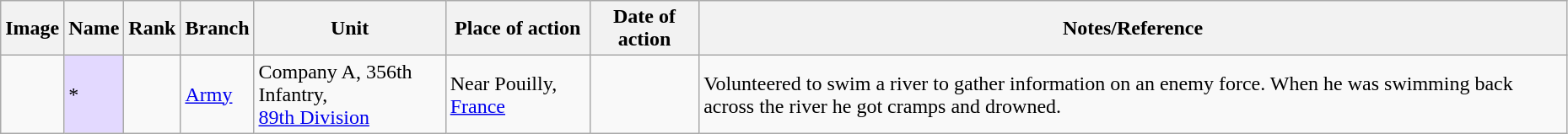<table class="wikitable" width="98%">
<tr>
<th>Image</th>
<th>Name</th>
<th>Rank</th>
<th>Branch</th>
<th>Unit</th>
<th>Place of action</th>
<th>Date of action</th>
<th>Notes/Reference</th>
</tr>
<tr>
<td></td>
<td style="background:#e3d9ff;">*</td>
<td></td>
<td><a href='#'>Army</a></td>
<td>Company A, 356th Infantry,<br><a href='#'>89th Division</a></td>
<td>Near Pouilly, <a href='#'>France</a></td>
<td></td>
<td>Volunteered to swim a river to gather information on an enemy force. When he was swimming back across the river he got cramps and drowned.</td>
</tr>
</table>
